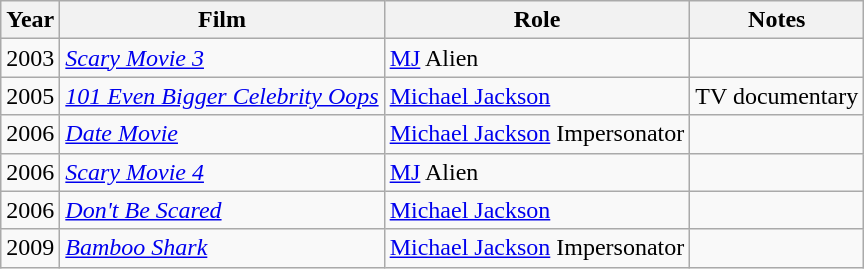<table class="wikitable sortable">
<tr>
<th>Year</th>
<th>Film</th>
<th>Role</th>
<th class="unsortable">Notes</th>
</tr>
<tr>
<td>2003</td>
<td><em><a href='#'>Scary Movie 3</a></em></td>
<td><a href='#'>MJ</a> Alien</td>
<td></td>
</tr>
<tr>
<td>2005</td>
<td><em><a href='#'>101 Even Bigger Celebrity Oops</a></em></td>
<td><a href='#'>Michael Jackson</a></td>
<td>TV documentary</td>
</tr>
<tr>
<td>2006</td>
<td><em><a href='#'>Date Movie</a></em></td>
<td><a href='#'>Michael Jackson</a> Impersonator</td>
<td></td>
</tr>
<tr>
<td>2006</td>
<td><em><a href='#'>Scary Movie 4</a></em></td>
<td><a href='#'>MJ</a> Alien</td>
<td></td>
</tr>
<tr>
<td>2006</td>
<td><em><a href='#'>Don't Be Scared</a></em></td>
<td><a href='#'>Michael Jackson</a></td>
<td></td>
</tr>
<tr>
<td>2009</td>
<td><em><a href='#'>Bamboo Shark</a></em></td>
<td><a href='#'>Michael Jackson</a> Impersonator</td>
<td></td>
</tr>
</table>
